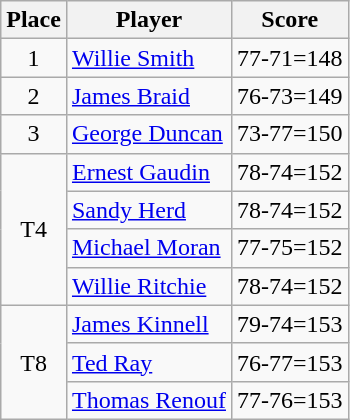<table class=wikitable>
<tr>
<th>Place</th>
<th>Player</th>
<th>Score</th>
</tr>
<tr>
<td align=center>1</td>
<td> <a href='#'>Willie Smith</a></td>
<td>77-71=148</td>
</tr>
<tr>
<td align=center>2</td>
<td> <a href='#'>James Braid</a></td>
<td>76-73=149</td>
</tr>
<tr>
<td align=center>3</td>
<td> <a href='#'>George Duncan</a></td>
<td>73-77=150</td>
</tr>
<tr>
<td rowspan=4 align=center>T4</td>
<td> <a href='#'>Ernest Gaudin</a></td>
<td>78-74=152</td>
</tr>
<tr>
<td> <a href='#'>Sandy Herd</a></td>
<td>78-74=152</td>
</tr>
<tr>
<td> <a href='#'>Michael Moran</a></td>
<td>77-75=152</td>
</tr>
<tr>
<td> <a href='#'>Willie Ritchie</a></td>
<td>78-74=152</td>
</tr>
<tr>
<td rowspan=3 align=center>T8</td>
<td> <a href='#'>James Kinnell</a></td>
<td>79-74=153</td>
</tr>
<tr>
<td> <a href='#'>Ted Ray</a></td>
<td>76-77=153</td>
</tr>
<tr>
<td> <a href='#'>Thomas Renouf</a></td>
<td>77-76=153</td>
</tr>
</table>
